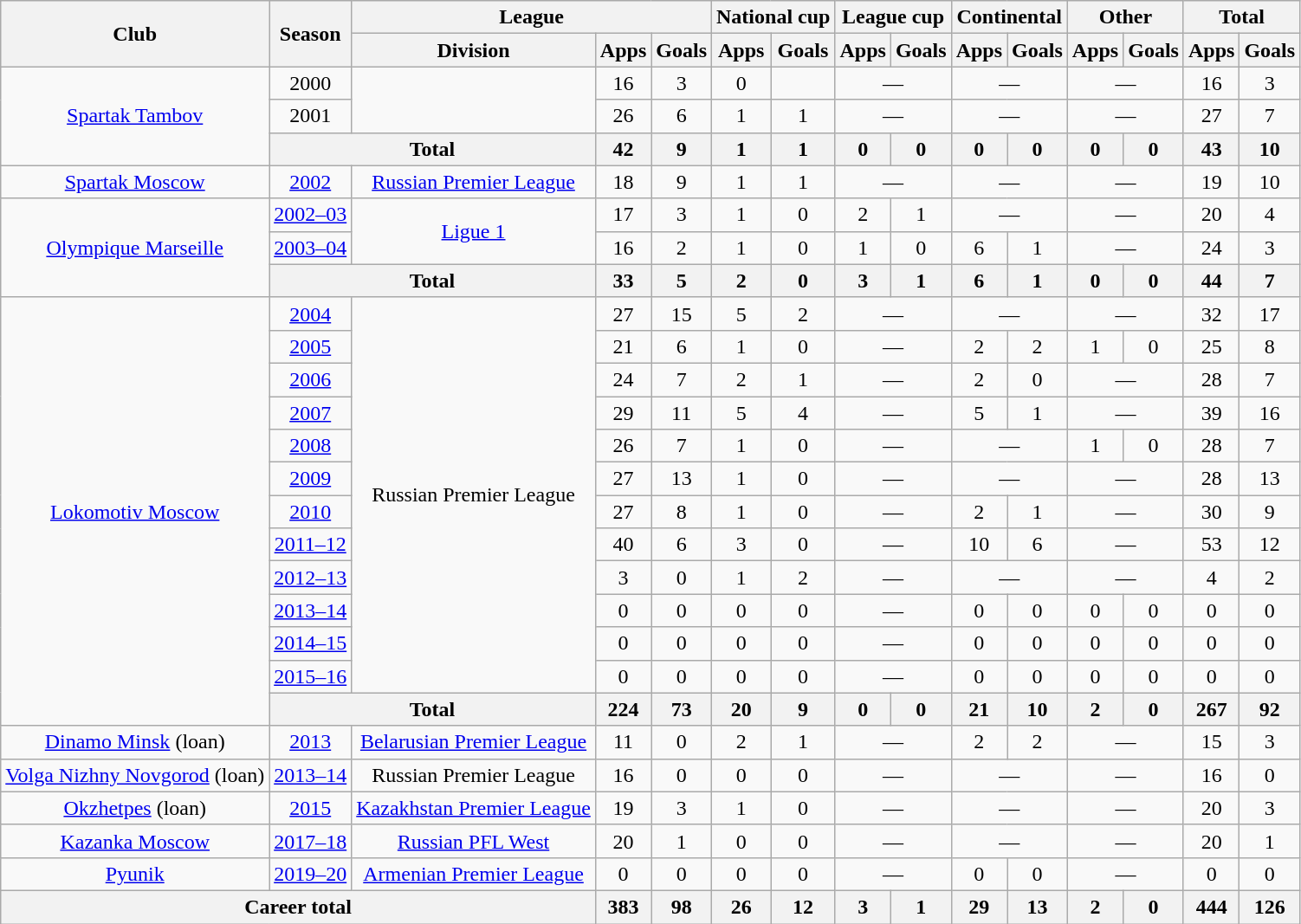<table class="wikitable" style="text-align: center">
<tr>
<th rowspan="2">Club</th>
<th rowspan="2">Season</th>
<th colspan="3">League</th>
<th colspan="2">National cup</th>
<th colspan="2">League cup</th>
<th colspan="2">Continental</th>
<th colspan="2">Other</th>
<th colspan="2">Total</th>
</tr>
<tr>
<th>Division</th>
<th>Apps</th>
<th>Goals</th>
<th>Apps</th>
<th>Goals</th>
<th>Apps</th>
<th>Goals</th>
<th>Apps</th>
<th>Goals</th>
<th>Apps</th>
<th>Goals</th>
<th>Apps</th>
<th>Goals</th>
</tr>
<tr>
<td rowspan="3"><a href='#'>Spartak Tambov</a></td>
<td>2000</td>
<td rowspan="2"></td>
<td>16</td>
<td>3</td>
<td>0</td>
<td></td>
<td colspan="2">—</td>
<td colspan="2">—</td>
<td colspan="2">—</td>
<td>16</td>
<td>3</td>
</tr>
<tr>
<td>2001</td>
<td>26</td>
<td>6</td>
<td>1</td>
<td>1</td>
<td colspan="2">—</td>
<td colspan="2">—</td>
<td colspan="2">—</td>
<td>27</td>
<td>7</td>
</tr>
<tr>
<th colspan="2">Total</th>
<th>42</th>
<th>9</th>
<th>1</th>
<th>1</th>
<th>0</th>
<th>0</th>
<th>0</th>
<th>0</th>
<th>0</th>
<th>0</th>
<th>43</th>
<th>10</th>
</tr>
<tr>
<td><a href='#'>Spartak Moscow</a></td>
<td><a href='#'>2002</a></td>
<td><a href='#'>Russian Premier League</a></td>
<td>18</td>
<td>9</td>
<td>1</td>
<td>1</td>
<td colspan="2">—</td>
<td colspan="2">—</td>
<td colspan="2">—</td>
<td>19</td>
<td>10</td>
</tr>
<tr>
<td rowspan="3"><a href='#'>Olympique Marseille</a></td>
<td><a href='#'>2002–03</a></td>
<td rowspan="2"><a href='#'>Ligue 1</a></td>
<td>17</td>
<td>3</td>
<td>1</td>
<td>0</td>
<td>2</td>
<td>1</td>
<td colspan="2">—</td>
<td colspan="2">—</td>
<td>20</td>
<td>4</td>
</tr>
<tr>
<td><a href='#'>2003–04</a></td>
<td>16</td>
<td>2</td>
<td>1</td>
<td>0</td>
<td>1</td>
<td>0</td>
<td>6</td>
<td>1</td>
<td colspan="2">—</td>
<td>24</td>
<td>3</td>
</tr>
<tr>
<th colspan="2">Total</th>
<th>33</th>
<th>5</th>
<th>2</th>
<th>0</th>
<th>3</th>
<th>1</th>
<th>6</th>
<th>1</th>
<th>0</th>
<th>0</th>
<th>44</th>
<th>7</th>
</tr>
<tr>
<td rowspan="13"><a href='#'>Lokomotiv Moscow</a></td>
<td><a href='#'>2004</a></td>
<td rowspan="12">Russian Premier League</td>
<td>27</td>
<td>15</td>
<td>5</td>
<td>2</td>
<td colspan="2">—</td>
<td colspan="2">—</td>
<td colspan="2">—</td>
<td>32</td>
<td>17</td>
</tr>
<tr>
<td><a href='#'>2005</a></td>
<td>21</td>
<td>6</td>
<td>1</td>
<td>0</td>
<td colspan="2">—</td>
<td>2</td>
<td>2</td>
<td>1</td>
<td>0</td>
<td>25</td>
<td>8</td>
</tr>
<tr>
<td><a href='#'>2006</a></td>
<td>24</td>
<td>7</td>
<td>2</td>
<td>1</td>
<td colspan="2">—</td>
<td>2</td>
<td>0</td>
<td colspan="2">—</td>
<td>28</td>
<td>7</td>
</tr>
<tr>
<td><a href='#'>2007</a></td>
<td>29</td>
<td>11</td>
<td>5</td>
<td>4</td>
<td colspan="2">—</td>
<td>5</td>
<td>1</td>
<td colspan="2">—</td>
<td>39</td>
<td>16</td>
</tr>
<tr>
<td><a href='#'>2008</a></td>
<td>26</td>
<td>7</td>
<td>1</td>
<td>0</td>
<td colspan="2">—</td>
<td colspan="2">—</td>
<td>1</td>
<td>0</td>
<td>28</td>
<td>7</td>
</tr>
<tr>
<td><a href='#'>2009</a></td>
<td>27</td>
<td>13</td>
<td>1</td>
<td>0</td>
<td colspan="2">—</td>
<td colspan="2">—</td>
<td colspan="2">—</td>
<td>28</td>
<td>13</td>
</tr>
<tr>
<td><a href='#'>2010</a></td>
<td>27</td>
<td>8</td>
<td>1</td>
<td>0</td>
<td colspan="2">—</td>
<td>2</td>
<td>1</td>
<td colspan="2">—</td>
<td>30</td>
<td>9</td>
</tr>
<tr>
<td><a href='#'>2011–12</a></td>
<td>40</td>
<td>6</td>
<td>3</td>
<td>0</td>
<td colspan="2">—</td>
<td>10</td>
<td>6</td>
<td colspan="2">—</td>
<td>53</td>
<td>12</td>
</tr>
<tr>
<td><a href='#'>2012–13</a></td>
<td>3</td>
<td>0</td>
<td>1</td>
<td>2</td>
<td colspan="2">—</td>
<td colspan="2">—</td>
<td colspan="2">—</td>
<td>4</td>
<td>2</td>
</tr>
<tr>
<td><a href='#'>2013–14</a></td>
<td>0</td>
<td>0</td>
<td>0</td>
<td>0</td>
<td colspan="2">—</td>
<td>0</td>
<td>0</td>
<td>0</td>
<td>0</td>
<td>0</td>
<td>0</td>
</tr>
<tr>
<td><a href='#'>2014–15</a></td>
<td>0</td>
<td>0</td>
<td>0</td>
<td>0</td>
<td colspan="2">—</td>
<td>0</td>
<td>0</td>
<td>0</td>
<td>0</td>
<td>0</td>
<td>0</td>
</tr>
<tr>
<td><a href='#'>2015–16</a></td>
<td>0</td>
<td>0</td>
<td>0</td>
<td>0</td>
<td colspan="2">—</td>
<td>0</td>
<td>0</td>
<td>0</td>
<td>0</td>
<td>0</td>
<td>0</td>
</tr>
<tr>
<th colspan="2">Total</th>
<th>224</th>
<th>73</th>
<th>20</th>
<th>9</th>
<th>0</th>
<th>0</th>
<th>21</th>
<th>10</th>
<th>2</th>
<th>0</th>
<th>267</th>
<th>92</th>
</tr>
<tr>
<td><a href='#'>Dinamo Minsk</a> (loan)</td>
<td><a href='#'>2013</a></td>
<td><a href='#'>Belarusian Premier League</a></td>
<td>11</td>
<td>0</td>
<td>2</td>
<td>1</td>
<td colspan="2">—</td>
<td>2</td>
<td>2</td>
<td colspan="2">—</td>
<td>15</td>
<td>3</td>
</tr>
<tr>
<td><a href='#'>Volga Nizhny Novgorod</a> (loan)</td>
<td><a href='#'>2013–14</a></td>
<td>Russian Premier League</td>
<td>16</td>
<td>0</td>
<td>0</td>
<td>0</td>
<td colspan="2">—</td>
<td colspan="2">—</td>
<td colspan="2">—</td>
<td>16</td>
<td>0</td>
</tr>
<tr>
<td><a href='#'>Okzhetpes</a> (loan)</td>
<td><a href='#'>2015</a></td>
<td><a href='#'>Kazakhstan Premier League</a></td>
<td>19</td>
<td>3</td>
<td>1</td>
<td>0</td>
<td colspan="2">—</td>
<td colspan="2">—</td>
<td colspan="2">—</td>
<td>20</td>
<td>3</td>
</tr>
<tr>
<td><a href='#'>Kazanka Moscow</a></td>
<td><a href='#'>2017–18</a></td>
<td><a href='#'>Russian PFL West</a></td>
<td>20</td>
<td>1</td>
<td>0</td>
<td>0</td>
<td colspan="2">—</td>
<td colspan="2">—</td>
<td colspan="2">—</td>
<td>20</td>
<td>1</td>
</tr>
<tr>
<td><a href='#'>Pyunik</a></td>
<td><a href='#'>2019–20</a></td>
<td><a href='#'>Armenian Premier League</a></td>
<td>0</td>
<td>0</td>
<td>0</td>
<td>0</td>
<td colspan="2">—</td>
<td>0</td>
<td>0</td>
<td colspan="2">—</td>
<td>0</td>
<td>0</td>
</tr>
<tr>
<th colspan="3">Career total</th>
<th>383</th>
<th>98</th>
<th>26</th>
<th>12</th>
<th>3</th>
<th>1</th>
<th>29</th>
<th>13</th>
<th>2</th>
<th>0</th>
<th>444</th>
<th>126</th>
</tr>
</table>
